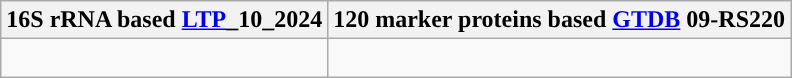<table class="wikitable">
<tr>
<th colspan=1>16S rRNA based <a href='#'>LTP</a>_10_2024</th>
<th colspan=1>120 marker proteins based <a href='#'>GTDB</a> 09-RS220</th>
</tr>
<tr>
<td style="vertical-align:top"><br></td>
<td><br></td>
</tr>
</table>
